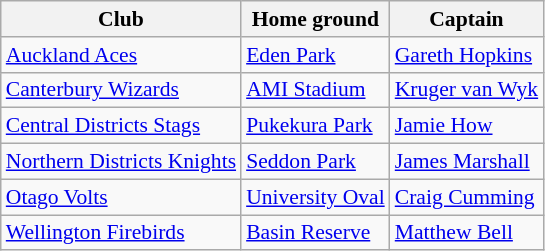<table class="wikitable" style="font-size:90%;">
<tr>
<th>Club</th>
<th>Home ground</th>
<th>Captain</th>
</tr>
<tr>
<td><a href='#'>Auckland Aces</a></td>
<td><a href='#'>Eden Park</a></td>
<td><a href='#'>Gareth Hopkins</a></td>
</tr>
<tr>
<td><a href='#'>Canterbury Wizards</a></td>
<td><a href='#'>AMI Stadium</a></td>
<td><a href='#'>Kruger van Wyk</a></td>
</tr>
<tr>
<td><a href='#'>Central Districts Stags</a></td>
<td><a href='#'>Pukekura Park</a></td>
<td><a href='#'>Jamie How</a></td>
</tr>
<tr>
<td><a href='#'>Northern Districts Knights</a></td>
<td><a href='#'>Seddon Park</a></td>
<td><a href='#'>James Marshall</a></td>
</tr>
<tr>
<td><a href='#'>Otago Volts</a></td>
<td><a href='#'>University Oval</a></td>
<td><a href='#'>Craig Cumming</a></td>
</tr>
<tr>
<td><a href='#'>Wellington Firebirds</a></td>
<td><a href='#'>Basin Reserve</a></td>
<td><a href='#'>Matthew Bell</a></td>
</tr>
</table>
